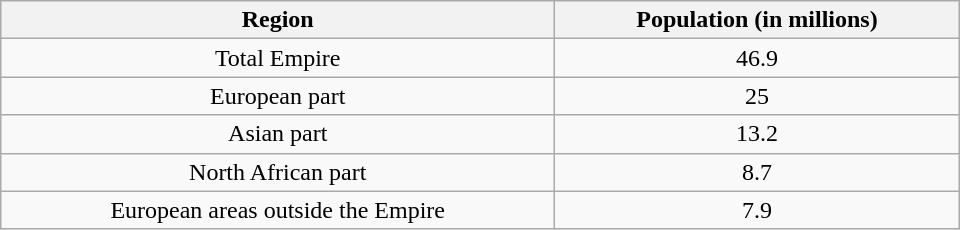<table class="wikitable" style="text-align:center; width:40em">
<tr>
<th>Region</th>
<th>Population (in millions)</th>
</tr>
<tr>
<td>Total Empire</td>
<td>46.9</td>
</tr>
<tr>
<td>European part</td>
<td>25</td>
</tr>
<tr>
<td>Asian part</td>
<td>13.2</td>
</tr>
<tr>
<td>North African part</td>
<td>8.7</td>
</tr>
<tr>
<td>European areas outside the Empire</td>
<td>7.9</td>
</tr>
</table>
